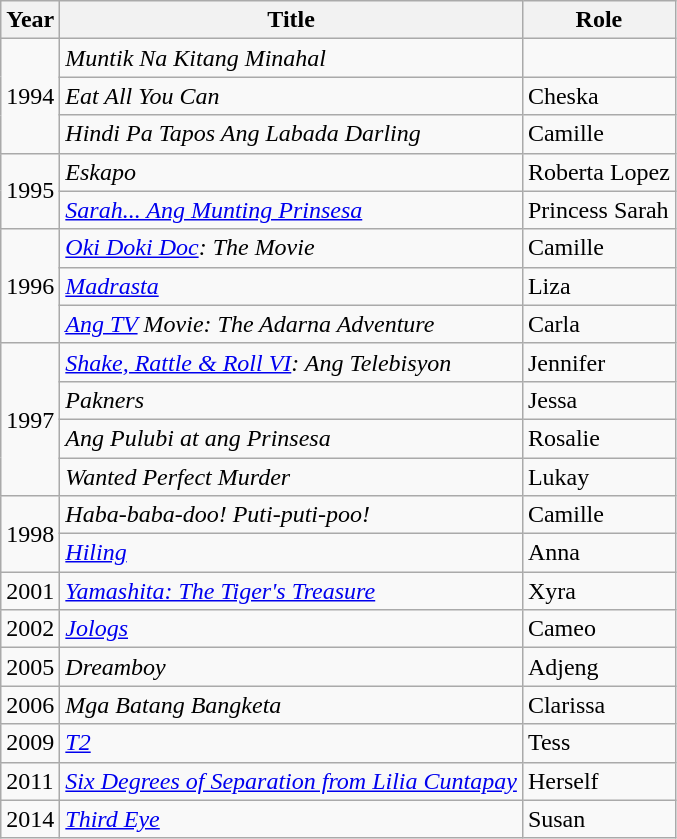<table class="wikitable sortable">
<tr>
<th>Year</th>
<th>Title</th>
<th>Role</th>
</tr>
<tr>
<td rowspan="3">1994</td>
<td><em>Muntik Na Kitang Minahal</em></td>
<td></td>
</tr>
<tr>
<td><em>Eat All You Can</em></td>
<td>Cheska</td>
</tr>
<tr>
<td><em>Hindi Pa Tapos Ang Labada Darling</em></td>
<td>Camille</td>
</tr>
<tr>
<td rowspan="2">1995</td>
<td><em>Eskapo</em></td>
<td>Roberta Lopez</td>
</tr>
<tr>
<td><em><a href='#'>Sarah... Ang Munting Prinsesa</a></em></td>
<td>Princess Sarah</td>
</tr>
<tr>
<td rowspan=3>1996</td>
<td><em><a href='#'>Oki Doki Doc</a>: The Movie</em></td>
<td>Camille</td>
</tr>
<tr>
<td><em><a href='#'>Madrasta</a></em></td>
<td>Liza</td>
</tr>
<tr>
<td><em><a href='#'>Ang TV</a> Movie: The Adarna Adventure</em></td>
<td>Carla</td>
</tr>
<tr>
<td rowspan="4">1997</td>
<td><em><a href='#'>Shake, Rattle & Roll VI</a>: Ang Telebisyon</em></td>
<td>Jennifer</td>
</tr>
<tr>
<td><em>Pakners</em></td>
<td>Jessa</td>
</tr>
<tr>
<td><em>Ang Pulubi at ang Prinsesa</em></td>
<td>Rosalie</td>
</tr>
<tr>
<td><em>Wanted Perfect Murder</em></td>
<td>Lukay</td>
</tr>
<tr>
<td rowspan=2>1998</td>
<td><em>Haba-baba-doo! Puti-puti-poo!</em></td>
<td>Camille</td>
</tr>
<tr>
<td><em><a href='#'>Hiling</a></em></td>
<td>Anna</td>
</tr>
<tr>
<td>2001</td>
<td><em><a href='#'>Yamashita: The Tiger's Treasure</a></em></td>
<td>Xyra</td>
</tr>
<tr>
<td>2002</td>
<td><em><a href='#'>Jologs</a></em></td>
<td>Cameo</td>
</tr>
<tr>
<td>2005</td>
<td><em>Dreamboy</em></td>
<td>Adjeng</td>
</tr>
<tr>
<td>2006</td>
<td><em>Mga Batang Bangketa</em></td>
<td>Clarissa</td>
</tr>
<tr>
<td>2009</td>
<td><em><a href='#'>T2</a></em></td>
<td>Tess</td>
</tr>
<tr>
<td>2011</td>
<td><em><a href='#'>Six Degrees of Separation from Lilia Cuntapay</a></em></td>
<td>Herself</td>
</tr>
<tr>
<td>2014</td>
<td><em><a href='#'>Third Eye</a></em></td>
<td>Susan</td>
</tr>
</table>
